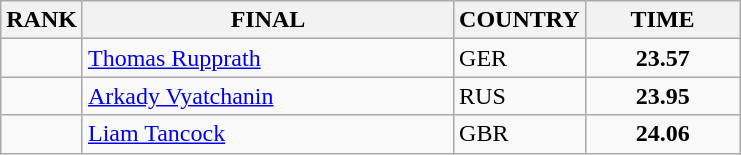<table class="wikitable">
<tr>
<th>RANK</th>
<th align="left" style="width: 15em">FINAL</th>
<th>COUNTRY</th>
<th style="width: 6em">TIME</th>
</tr>
<tr>
<td align="center"></td>
<td><a href='#'>Thomas Rupprath</a></td>
<td> GER</td>
<td align="center"><strong>23.57</strong></td>
</tr>
<tr>
<td align="center"></td>
<td><a href='#'>Arkady Vyatchanin</a></td>
<td> RUS</td>
<td align="center"><strong>23.95</strong></td>
</tr>
<tr>
<td align="center"></td>
<td><a href='#'>Liam Tancock</a></td>
<td> GBR</td>
<td align="center"><strong>24.06</strong></td>
</tr>
</table>
